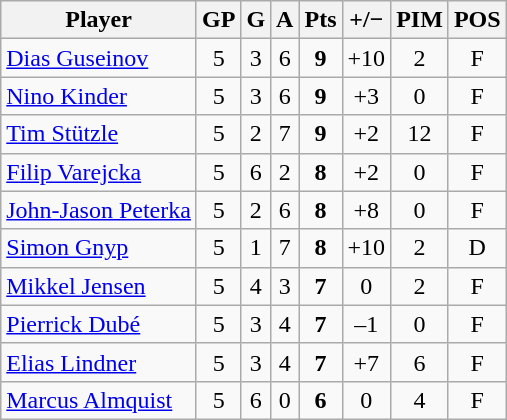<table class="wikitable sortable" style="text-align:center;">
<tr>
<th>Player</th>
<th>GP</th>
<th>G</th>
<th>A</th>
<th>Pts</th>
<th>+/−</th>
<th>PIM</th>
<th>POS</th>
</tr>
<tr>
<td align=left> <a href='#'>Dias Guseinov</a></td>
<td>5</td>
<td>3</td>
<td>6</td>
<td><strong>9</strong></td>
<td>+10</td>
<td>2</td>
<td>F</td>
</tr>
<tr>
<td align=left> <a href='#'>Nino Kinder</a></td>
<td>5</td>
<td>3</td>
<td>6</td>
<td><strong>9</strong></td>
<td>+3</td>
<td>0</td>
<td>F</td>
</tr>
<tr>
<td align=left> <a href='#'>Tim Stützle</a></td>
<td>5</td>
<td>2</td>
<td>7</td>
<td><strong>9</strong></td>
<td>+2</td>
<td>12</td>
<td>F</td>
</tr>
<tr>
<td align=left> <a href='#'>Filip Varejcka</a></td>
<td>5</td>
<td>6</td>
<td>2</td>
<td><strong>8</strong></td>
<td>+2</td>
<td>0</td>
<td>F</td>
</tr>
<tr>
<td align=left> <a href='#'>John-Jason Peterka</a></td>
<td>5</td>
<td>2</td>
<td>6</td>
<td><strong>8</strong></td>
<td>+8</td>
<td>0</td>
<td>F</td>
</tr>
<tr>
<td align=left> <a href='#'>Simon Gnyp</a></td>
<td>5</td>
<td>1</td>
<td>7</td>
<td><strong>8</strong></td>
<td>+10</td>
<td>2</td>
<td>D</td>
</tr>
<tr>
<td align=left> <a href='#'>Mikkel Jensen</a></td>
<td>5</td>
<td>4</td>
<td>3</td>
<td><strong>7</strong></td>
<td>0</td>
<td>2</td>
<td>F</td>
</tr>
<tr>
<td align=left> <a href='#'>Pierrick Dubé</a></td>
<td>5</td>
<td>3</td>
<td>4</td>
<td><strong>7</strong></td>
<td>–1</td>
<td>0</td>
<td>F</td>
</tr>
<tr>
<td align=left> <a href='#'>Elias Lindner</a></td>
<td>5</td>
<td>3</td>
<td>4</td>
<td><strong>7</strong></td>
<td>+7</td>
<td>6</td>
<td>F</td>
</tr>
<tr>
<td align=left> <a href='#'>Marcus Almquist</a></td>
<td>5</td>
<td>6</td>
<td>0</td>
<td><strong>6</strong></td>
<td>0</td>
<td>4</td>
<td>F</td>
</tr>
</table>
